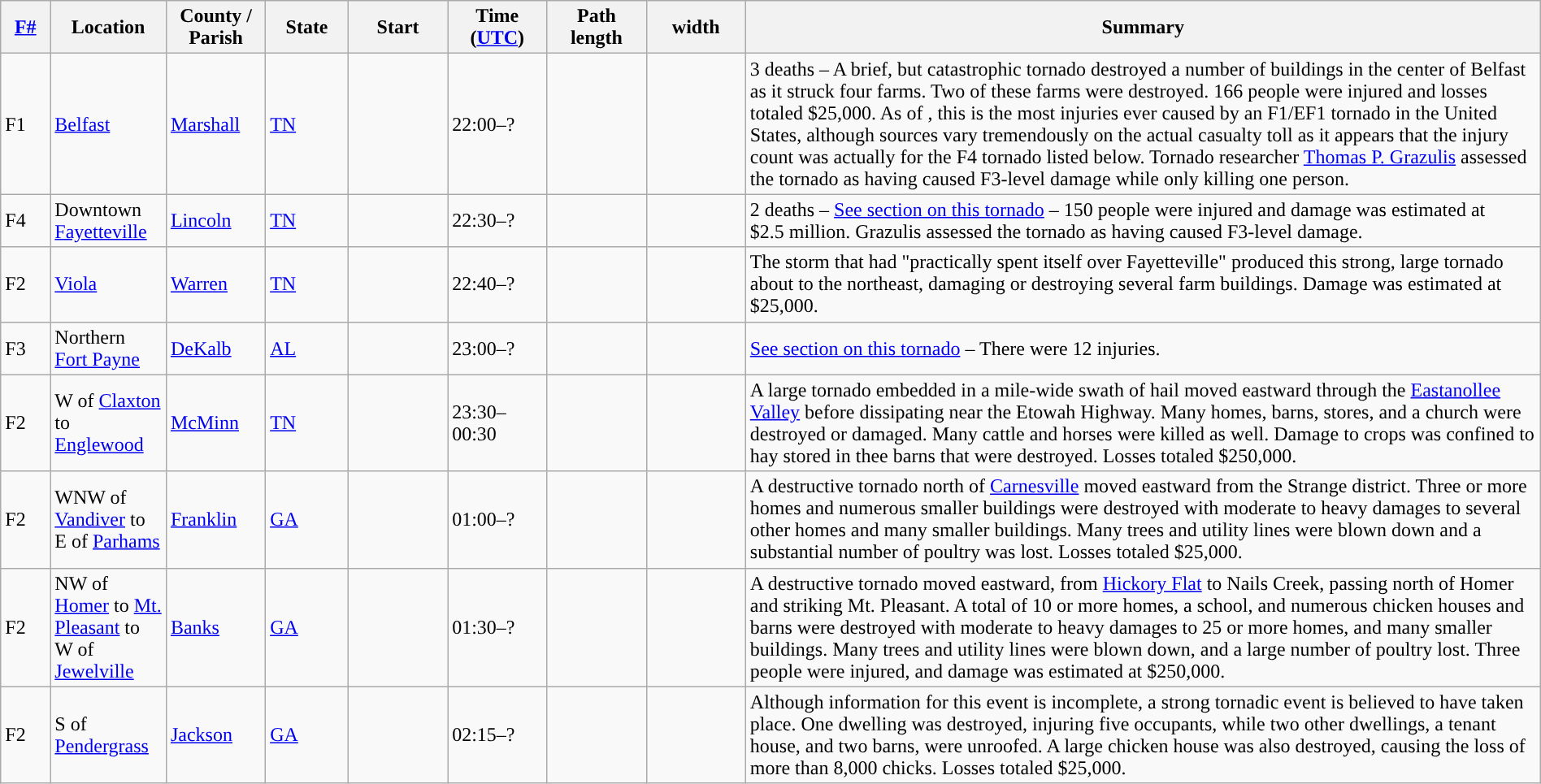<table class="wikitable sortable" style="width:100%;">
<tr>
<th scope="col"  style="width:3%; text-align:center;"><a href='#'>F#</a></th>
<th scope="col"  style="width:7%; text-align:center;" class="unsortable">Location</th>
<th scope="col"  style="width:6%; text-align:center;" class="unsortable">County / Parish</th>
<th scope="col"  style="width:5%; text-align:center;">State</th>
<th scope="col"  style="width:6%; text-align:center;">Start<br></th>
<th scope="col"  style="width:6%; text-align:center;">Time (<a href='#'>UTC</a>)</th>
<th scope="col"  style="width:6%; text-align:center;">Path length</th>
<th scope="col"  style="width:6%; text-align:center;"> width</th>
<th scope="col" class="unsortable" style="width:48%; text-align:center;">Summary</th>
</tr>
<tr>
<td>F1</td>
<td><a href='#'>Belfast</a></td>
<td><a href='#'>Marshall</a></td>
<td><a href='#'>TN</a></td>
<td></td>
<td>22:00–?</td>
<td></td>
<td></td>
<td>3 deaths – A brief, but catastrophic tornado destroyed a number of buildings in the center of Belfast as it struck four farms. Two of these farms were destroyed. 166 people were injured and losses totaled $25,000. As of , this is the most injuries ever caused by an F1/EF1 tornado in the United States, although sources vary tremendously on the actual casualty toll as it appears that the injury count was actually for the F4 tornado listed below. Tornado researcher <a href='#'>Thomas P. Grazulis</a> assessed the tornado as having caused F3-level damage while only killing one person.</td>
</tr>
<tr>
<td>F4</td>
<td>Downtown <a href='#'>Fayetteville</a></td>
<td><a href='#'>Lincoln</a></td>
<td><a href='#'>TN</a></td>
<td></td>
<td>22:30–?</td>
<td></td>
<td></td>
<td>2 deaths – <a href='#'>See section on this tornado</a> – 150 people were injured and damage was estimated at $2.5 million. Grazulis assessed the tornado as having caused F3-level damage.</td>
</tr>
<tr>
<td>F2</td>
<td><a href='#'>Viola</a></td>
<td><a href='#'>Warren</a></td>
<td><a href='#'>TN</a></td>
<td></td>
<td>22:40–?</td>
<td></td>
<td></td>
<td>The storm that had "practically spent itself over Fayetteville" produced this strong, large tornado about  to the northeast, damaging or destroying several farm buildings. Damage was estimated at $25,000.</td>
</tr>
<tr>
<td>F3</td>
<td>Northern <a href='#'>Fort Payne</a></td>
<td><a href='#'>DeKalb</a></td>
<td><a href='#'>AL</a></td>
<td></td>
<td>23:00–?</td>
<td></td>
<td></td>
<td><a href='#'>See section on this tornado</a> – There were 12 injuries.</td>
</tr>
<tr>
<td>F2</td>
<td>W of <a href='#'>Claxton</a> to <a href='#'>Englewood</a></td>
<td><a href='#'>McMinn</a></td>
<td><a href='#'>TN</a></td>
<td></td>
<td>23:30–00:30</td>
<td></td>
<td></td>
<td>A large tornado embedded in a mile-wide swath of hail moved eastward through the <a href='#'>Eastanollee Valley</a> before dissipating near the Etowah Highway. Many homes, barns, stores, and a church were destroyed or damaged. Many cattle and horses were killed as well. Damage to crops was confined to hay stored in thee barns that were destroyed. Losses totaled $250,000.</td>
</tr>
<tr>
<td>F2</td>
<td>WNW of <a href='#'>Vandiver</a> to E of <a href='#'>Parhams</a></td>
<td><a href='#'>Franklin</a></td>
<td><a href='#'>GA</a></td>
<td></td>
<td>01:00–?</td>
<td></td>
<td></td>
<td>A destructive tornado north of <a href='#'>Carnesville</a> moved eastward from the Strange district. Three or more homes and numerous smaller buildings were destroyed with moderate to heavy damages to several other homes and many smaller buildings. Many trees and utility lines were blown down and a substantial number of poultry was lost. Losses totaled $25,000.</td>
</tr>
<tr>
<td>F2</td>
<td>NW of <a href='#'>Homer</a> to <a href='#'>Mt. Pleasant</a> to W of <a href='#'>Jewelville</a></td>
<td><a href='#'>Banks</a></td>
<td><a href='#'>GA</a></td>
<td></td>
<td>01:30–?</td>
<td></td>
<td></td>
<td>A destructive tornado moved eastward, from <a href='#'>Hickory Flat</a> to Nails Creek, passing north of Homer and striking Mt. Pleasant. A total of 10 or more homes, a school, and numerous chicken houses and barns were destroyed with moderate to heavy damages to 25 or more homes, and many smaller buildings. Many trees and utility lines were blown down, and a large number of poultry lost. Three people were injured, and damage was estimated at $250,000.</td>
</tr>
<tr>
<td>F2</td>
<td>S of <a href='#'>Pendergrass</a></td>
<td><a href='#'>Jackson</a></td>
<td><a href='#'>GA</a></td>
<td></td>
<td>02:15–?</td>
<td></td>
<td></td>
<td>Although information for this event is incomplete, a strong tornadic event is believed to have taken place. One dwelling was destroyed, injuring five occupants, while two other dwellings, a tenant house, and two barns, were unroofed. A large chicken house was also destroyed, causing the loss of more than 8,000 chicks. Losses totaled $25,000.</td>
</tr>
</table>
